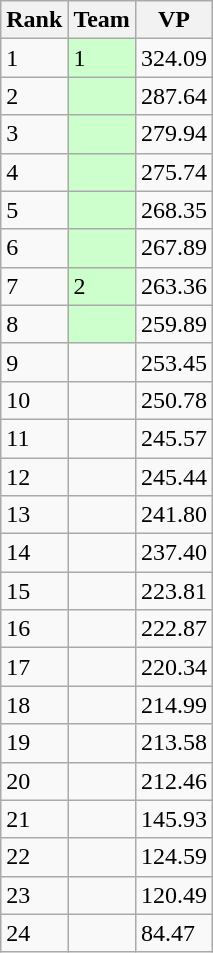<table class="wikitable">
<tr>
<th>Rank</th>
<th>Team</th>
<th>VP</th>
</tr>
<tr>
<td>1</td>
<td style="background:#ccffcc; "> 1</td>
<td>324.09</td>
</tr>
<tr>
<td>2</td>
<td style="background:#ccffcc; "></td>
<td>287.64</td>
</tr>
<tr>
<td>3</td>
<td style="background:#ccffcc; "></td>
<td>279.94</td>
</tr>
<tr>
<td>4</td>
<td style="background:#ccffcc; "></td>
<td>275.74</td>
</tr>
<tr>
<td>5</td>
<td style="background:#ccffcc; "></td>
<td>268.35</td>
</tr>
<tr>
<td>6</td>
<td style="background:#ccffcc; "></td>
<td>267.89</td>
</tr>
<tr>
<td>7</td>
<td style="background:#ccffcc; "> 2</td>
<td>263.36</td>
</tr>
<tr>
<td>8</td>
<td style="background:#ccffcc; "></td>
<td>259.89</td>
</tr>
<tr>
<td>9</td>
<td></td>
<td>253.45</td>
</tr>
<tr>
<td>10</td>
<td></td>
<td>250.78</td>
</tr>
<tr>
<td>11</td>
<td></td>
<td>245.57</td>
</tr>
<tr>
<td>12</td>
<td></td>
<td>245.44</td>
</tr>
<tr>
<td>13</td>
<td></td>
<td>241.80</td>
</tr>
<tr>
<td>14</td>
<td></td>
<td>237.40</td>
</tr>
<tr>
<td>15</td>
<td></td>
<td>223.81</td>
</tr>
<tr>
<td>16</td>
<td></td>
<td>222.87</td>
</tr>
<tr>
<td>17</td>
<td></td>
<td>220.34</td>
</tr>
<tr>
<td>18</td>
<td></td>
<td>214.99</td>
</tr>
<tr>
<td>19</td>
<td></td>
<td>213.58</td>
</tr>
<tr>
<td>20</td>
<td></td>
<td>212.46</td>
</tr>
<tr>
<td>21</td>
<td></td>
<td>145.93</td>
</tr>
<tr>
<td>22</td>
<td></td>
<td>124.59</td>
</tr>
<tr>
<td>23</td>
<td></td>
<td>120.49</td>
</tr>
<tr>
<td>24</td>
<td></td>
<td>84.47</td>
</tr>
</table>
